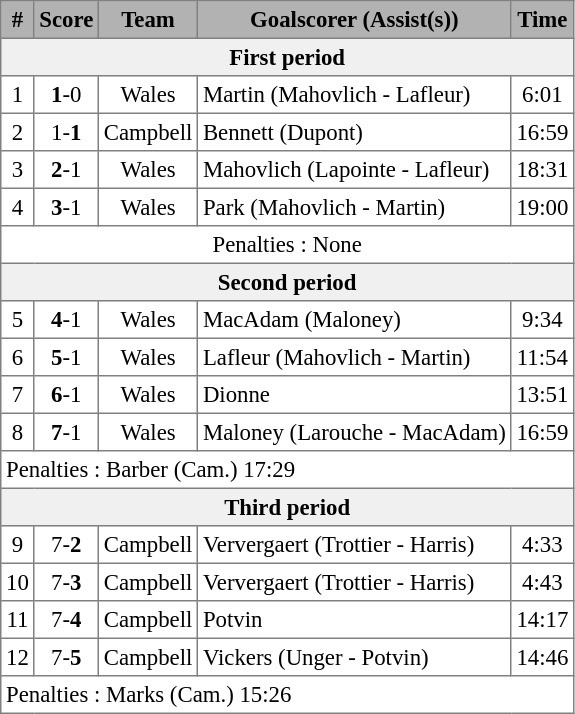<table cellpadding="3" cellspacing="1" border="1" style="font-size: 95%; text-align: center; border: gray solid 1px; border-collapse: collapse;">
<tr bgcolor="B2B2B2">
<th>#</th>
<th>Score</th>
<th>Team</th>
<th>Goalscorer (Assist(s))</th>
<th>Time</th>
</tr>
<tr bgcolor="f0f0f0">
<th colspan="6">First period</th>
</tr>
<tr>
<td>1</td>
<td><strong>1</strong>-0</td>
<td>Wales</td>
<td align="left">Martin (Mahovlich - Lafleur)</td>
<td>6:01</td>
</tr>
<tr>
<td>2</td>
<td>1-<strong>1</strong></td>
<td>Campbell</td>
<td align="left">Bennett (Dupont)</td>
<td>16:59</td>
</tr>
<tr>
<td>3</td>
<td><strong>2</strong>-1</td>
<td>Wales</td>
<td align="left">Mahovlich (Lapointe - Lafleur)</td>
<td>18:31</td>
</tr>
<tr>
<td>4</td>
<td><strong>3</strong>-1</td>
<td>Wales</td>
<td align="left">Park (Mahovlich - Martin)</td>
<td>19:00</td>
</tr>
<tr>
<td colspan="6">Penalties : None</td>
</tr>
<tr bgcolor="f0f0f0">
<th colspan="6">Second period</th>
</tr>
<tr>
<td>5</td>
<td><strong>4</strong>-1</td>
<td>Wales</td>
<td align="left">MacAdam (Maloney)</td>
<td>9:34</td>
</tr>
<tr>
<td>6</td>
<td><strong>5</strong>-1</td>
<td>Wales</td>
<td align="left">Lafleur (Mahovlich - Martin)</td>
<td>11:54</td>
</tr>
<tr>
<td>7</td>
<td><strong>6</strong>-1</td>
<td>Wales</td>
<td align="left">Dionne</td>
<td>13:51</td>
</tr>
<tr>
<td>8</td>
<td><strong>7</strong>-1</td>
<td>Wales</td>
<td align="left">Maloney (Larouche - MacAdam)</td>
<td>16:59</td>
</tr>
<tr>
<td colspan="6" align="left">Penalties : Barber (Cam.)  17:29</td>
</tr>
<tr bgcolor="f0f0f0">
<th colspan="6">Third period</th>
</tr>
<tr>
<td>9</td>
<td>7-<strong>2</strong></td>
<td>Campbell</td>
<td align="left">Ververgaert (Trottier - Harris)</td>
<td>4:33</td>
</tr>
<tr>
<td>10</td>
<td>7-<strong>3</strong></td>
<td>Campbell</td>
<td align="left">Ververgaert (Trottier - Harris)</td>
<td>4:43</td>
</tr>
<tr>
<td>11</td>
<td>7-<strong>4</strong></td>
<td>Campbell</td>
<td align="left">Potvin</td>
<td>14:17</td>
</tr>
<tr>
<td>12</td>
<td>7-<strong>5</strong></td>
<td>Campbell</td>
<td align="left">Vickers (Unger - Potvin)</td>
<td>14:46</td>
</tr>
<tr>
<td colspan="6" align="left">Penalties : Marks (Cam.)  15:26</td>
</tr>
</table>
